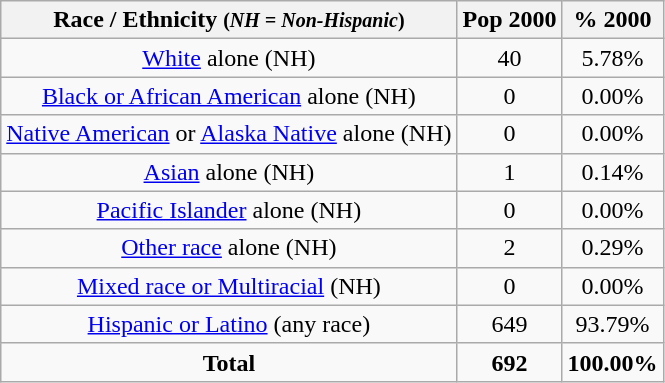<table class="wikitable" style="text-align:center;">
<tr>
<th>Race / Ethnicity <small>(<em>NH = Non-Hispanic</em>)</small></th>
<th>Pop 2000</th>
<th>% 2000</th>
</tr>
<tr>
<td><a href='#'>White</a> alone (NH)</td>
<td>40</td>
<td>5.78%</td>
</tr>
<tr>
<td><a href='#'>Black or African American</a> alone (NH)</td>
<td>0</td>
<td>0.00%</td>
</tr>
<tr>
<td><a href='#'>Native American</a> or <a href='#'>Alaska Native</a> alone (NH)</td>
<td>0</td>
<td>0.00%</td>
</tr>
<tr>
<td><a href='#'>Asian</a> alone (NH)</td>
<td>1</td>
<td>0.14%</td>
</tr>
<tr>
<td><a href='#'>Pacific Islander</a> alone (NH)</td>
<td>0</td>
<td>0.00%</td>
</tr>
<tr>
<td><a href='#'>Other race</a> alone (NH)</td>
<td>2</td>
<td>0.29%</td>
</tr>
<tr>
<td><a href='#'>Mixed race or Multiracial</a> (NH)</td>
<td>0</td>
<td>0.00%</td>
</tr>
<tr>
<td><a href='#'>Hispanic or Latino</a> (any race)</td>
<td>649</td>
<td>93.79%</td>
</tr>
<tr>
<td><strong>Total</strong></td>
<td><strong>692</strong></td>
<td><strong>100.00%</strong></td>
</tr>
</table>
